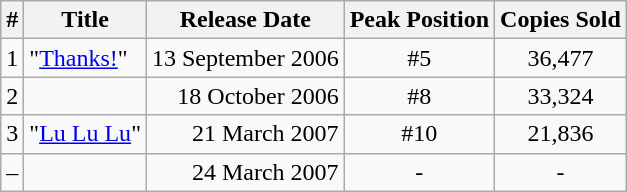<table class="wikitable">
<tr>
<th>#</th>
<th>Title</th>
<th>Release Date</th>
<th>Peak Position</th>
<th>Copies Sold</th>
</tr>
<tr>
<td align="center">1</td>
<td>"<a href='#'>Thanks!</a>"</td>
<td align="right">13 September 2006</td>
<td align="center">#5</td>
<td align="center">36,477</td>
</tr>
<tr>
<td align="center">2</td>
<td></td>
<td align="right">18 October 2006</td>
<td align="center">#8</td>
<td align="center">33,324</td>
</tr>
<tr>
<td align="center">3</td>
<td>"<a href='#'>Lu Lu Lu</a>"</td>
<td align="right">21 March 2007</td>
<td align="center">#10</td>
<td align="center">21,836</td>
</tr>
<tr>
<td align="center">–</td>
<td></td>
<td align="right">24 March 2007</td>
<td align="center">-</td>
<td align="center">-</td>
</tr>
</table>
